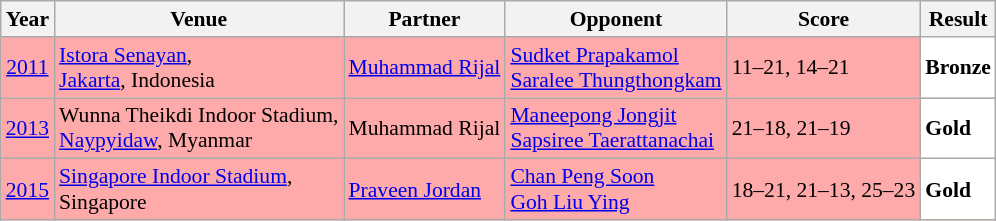<table class="sortable wikitable" style="font-size: 90%">
<tr>
<th>Year</th>
<th>Venue</th>
<th>Partner</th>
<th>Opponent</th>
<th>Score</th>
<th>Result</th>
</tr>
<tr style="background:#FFAAAA">
<td align="center"><a href='#'>2011</a></td>
<td align="left"><a href='#'>Istora Senayan</a>,<br><a href='#'>Jakarta</a>, Indonesia</td>
<td align="left"> <a href='#'>Muhammad Rijal</a></td>
<td align="left"> <a href='#'>Sudket Prapakamol</a><br> <a href='#'>Saralee Thungthongkam</a></td>
<td align="left">11–21, 14–21</td>
<td style="text-align:left; background:white"> <strong>Bronze</strong></td>
</tr>
<tr style="background:#FFAAAA">
<td align="center"><a href='#'>2013</a></td>
<td align="left">Wunna Theikdi Indoor Stadium,<br><a href='#'>Naypyidaw</a>, Myanmar</td>
<td align="left"> Muhammad Rijal</td>
<td align="left"> <a href='#'>Maneepong Jongjit</a><br> <a href='#'>Sapsiree Taerattanachai</a></td>
<td align="left">21–18, 21–19</td>
<td style="text-align:left; background:white"> <strong>Gold</strong></td>
</tr>
<tr style="background:#FFAAAA">
<td align="center"><a href='#'>2015</a></td>
<td align="left"><a href='#'>Singapore Indoor Stadium</a>,<br>Singapore</td>
<td align="left"> <a href='#'>Praveen Jordan</a></td>
<td align="left"> <a href='#'>Chan Peng Soon</a><br> <a href='#'>Goh Liu Ying</a></td>
<td align="left">18–21, 21–13, 25–23</td>
<td style="text-align:left; background:white"> <strong>Gold</strong></td>
</tr>
</table>
